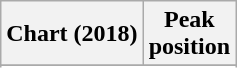<table class="wikitable sortable plainrowheaders" style="text-align:center">
<tr>
<th scope="col">Chart (2018)</th>
<th scope="col">Peak<br> position</th>
</tr>
<tr>
</tr>
<tr>
</tr>
<tr>
</tr>
<tr>
</tr>
</table>
